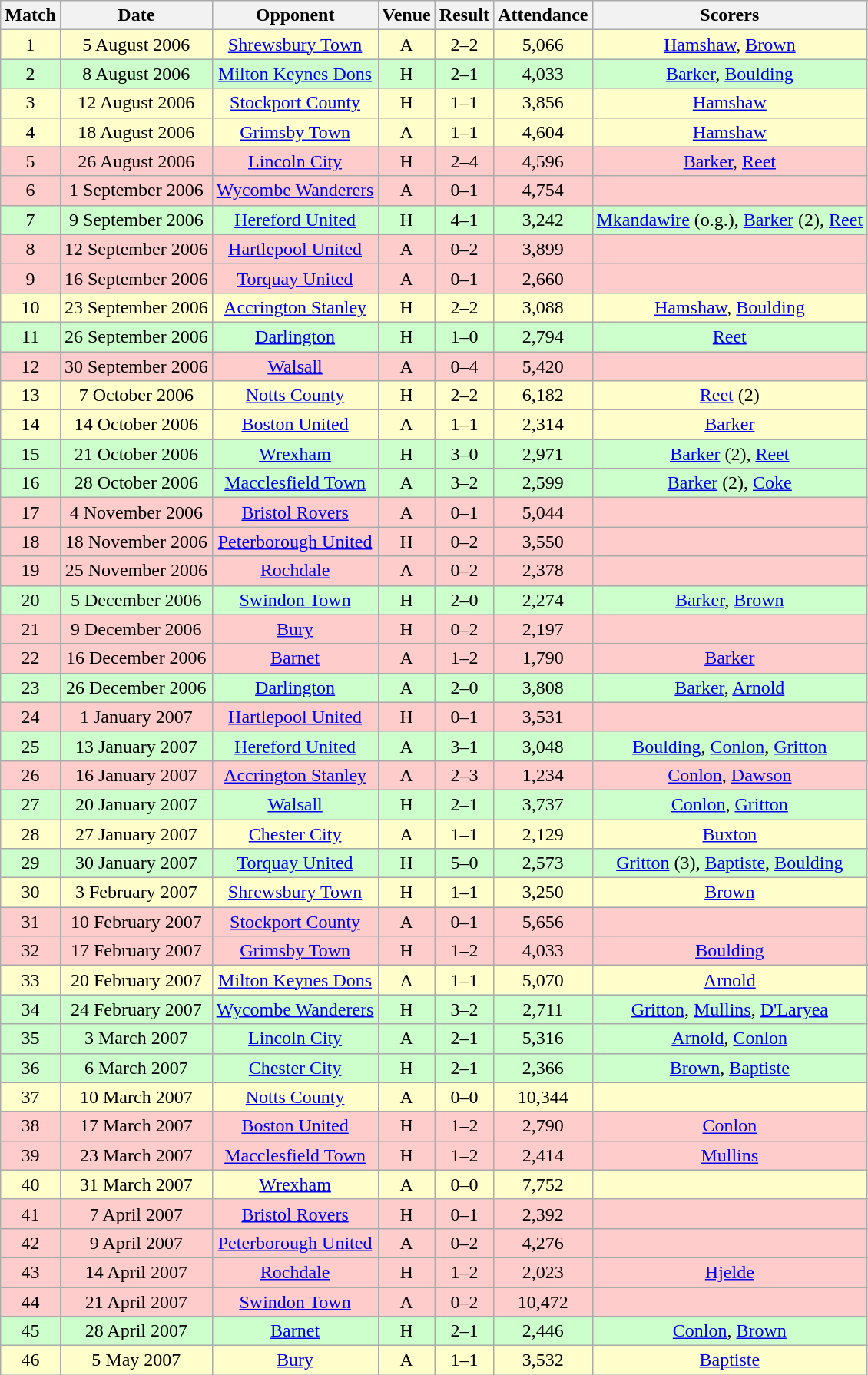<table class="wikitable " style="font-size:100%; text-align:center">
<tr>
<th>Match</th>
<th>Date</th>
<th>Opponent</th>
<th>Venue</th>
<th>Result</th>
<th>Attendance</th>
<th>Scorers</th>
</tr>
<tr style="background: #FFFFCC;">
<td>1</td>
<td>5 August 2006</td>
<td><a href='#'>Shrewsbury Town</a></td>
<td>A</td>
<td>2–2</td>
<td>5,066</td>
<td><a href='#'>Hamshaw</a>, <a href='#'>Brown</a></td>
</tr>
<tr style="background: #CCFFCC;">
<td>2</td>
<td>8 August 2006</td>
<td><a href='#'>Milton Keynes Dons</a></td>
<td>H</td>
<td>2–1</td>
<td>4,033</td>
<td><a href='#'>Barker</a>, <a href='#'>Boulding</a></td>
</tr>
<tr style="background: #FFFFCC;">
<td>3</td>
<td>12 August 2006</td>
<td><a href='#'>Stockport County</a></td>
<td>H</td>
<td>1–1</td>
<td>3,856</td>
<td><a href='#'>Hamshaw</a></td>
</tr>
<tr style="background: #FFFFCC;">
<td>4</td>
<td>18 August 2006</td>
<td><a href='#'>Grimsby Town</a></td>
<td>A</td>
<td>1–1</td>
<td>4,604</td>
<td><a href='#'>Hamshaw</a></td>
</tr>
<tr style="background: #FFCCCC;">
<td>5</td>
<td>26 August 2006</td>
<td><a href='#'>Lincoln City</a></td>
<td>H</td>
<td>2–4</td>
<td>4,596</td>
<td><a href='#'>Barker</a>, <a href='#'>Reet</a></td>
</tr>
<tr style="background: #FFCCCC;">
<td>6</td>
<td>1 September 2006</td>
<td><a href='#'>Wycombe Wanderers</a></td>
<td>A</td>
<td>0–1</td>
<td>4,754</td>
<td></td>
</tr>
<tr style="background: #CCFFCC;">
<td>7</td>
<td>9 September 2006</td>
<td><a href='#'>Hereford United</a></td>
<td>H</td>
<td>4–1</td>
<td>3,242</td>
<td><a href='#'>Mkandawire</a> (o.g.), <a href='#'>Barker</a> (2), <a href='#'>Reet</a></td>
</tr>
<tr style="background: #FFCCCC;">
<td>8</td>
<td>12 September 2006</td>
<td><a href='#'>Hartlepool United</a></td>
<td>A</td>
<td>0–2</td>
<td>3,899</td>
<td></td>
</tr>
<tr style="background: #FFCCCC;">
<td>9</td>
<td>16 September 2006</td>
<td><a href='#'>Torquay United</a></td>
<td>A</td>
<td>0–1</td>
<td>2,660</td>
<td></td>
</tr>
<tr style="background: #FFFFCC;">
<td>10</td>
<td>23 September 2006</td>
<td><a href='#'>Accrington Stanley</a></td>
<td>H</td>
<td>2–2</td>
<td>3,088</td>
<td><a href='#'>Hamshaw</a>, <a href='#'>Boulding</a></td>
</tr>
<tr style="background: #CCFFCC;">
<td>11</td>
<td>26 September 2006</td>
<td><a href='#'>Darlington</a></td>
<td>H</td>
<td>1–0</td>
<td>2,794</td>
<td><a href='#'>Reet</a></td>
</tr>
<tr style="background: #FFCCCC;">
<td>12</td>
<td>30 September 2006</td>
<td><a href='#'>Walsall</a></td>
<td>A</td>
<td>0–4</td>
<td>5,420</td>
<td></td>
</tr>
<tr style="background: #FFFFCC;">
<td>13</td>
<td>7 October 2006</td>
<td><a href='#'>Notts County</a></td>
<td>H</td>
<td>2–2</td>
<td>6,182</td>
<td><a href='#'>Reet</a> (2)</td>
</tr>
<tr style="background: #FFFFCC;">
<td>14</td>
<td>14 October 2006</td>
<td><a href='#'>Boston United</a></td>
<td>A</td>
<td>1–1</td>
<td>2,314</td>
<td><a href='#'>Barker</a></td>
</tr>
<tr style="background: #CCFFCC;">
<td>15</td>
<td>21 October 2006</td>
<td><a href='#'>Wrexham</a></td>
<td>H</td>
<td>3–0</td>
<td>2,971</td>
<td><a href='#'>Barker</a> (2), <a href='#'>Reet</a></td>
</tr>
<tr style="background: #CCFFCC;">
<td>16</td>
<td>28 October 2006</td>
<td><a href='#'>Macclesfield Town</a></td>
<td>A</td>
<td>3–2</td>
<td>2,599</td>
<td><a href='#'>Barker</a> (2), <a href='#'>Coke</a></td>
</tr>
<tr style="background: #FFCCCC;">
<td>17</td>
<td>4 November 2006</td>
<td><a href='#'>Bristol Rovers</a></td>
<td>A</td>
<td>0–1</td>
<td>5,044</td>
<td></td>
</tr>
<tr style="background: #FFCCCC;">
<td>18</td>
<td>18 November 2006</td>
<td><a href='#'>Peterborough United</a></td>
<td>H</td>
<td>0–2</td>
<td>3,550</td>
<td></td>
</tr>
<tr style="background: #FFCCCC;">
<td>19</td>
<td>25 November 2006</td>
<td><a href='#'>Rochdale</a></td>
<td>A</td>
<td>0–2</td>
<td>2,378</td>
<td></td>
</tr>
<tr style="background: #CCFFCC;">
<td>20</td>
<td>5 December 2006</td>
<td><a href='#'>Swindon Town</a></td>
<td>H</td>
<td>2–0</td>
<td>2,274</td>
<td><a href='#'>Barker</a>, <a href='#'>Brown</a></td>
</tr>
<tr style="background: #FFCCCC;">
<td>21</td>
<td>9 December 2006</td>
<td><a href='#'>Bury</a></td>
<td>H</td>
<td>0–2</td>
<td>2,197</td>
<td></td>
</tr>
<tr style="background: #FFCCCC;">
<td>22</td>
<td>16 December 2006</td>
<td><a href='#'>Barnet</a></td>
<td>A</td>
<td>1–2</td>
<td>1,790</td>
<td><a href='#'>Barker</a></td>
</tr>
<tr style="background: #CCFFCC;">
<td>23</td>
<td>26 December 2006</td>
<td><a href='#'>Darlington</a></td>
<td>A</td>
<td>2–0</td>
<td>3,808</td>
<td><a href='#'>Barker</a>, <a href='#'>Arnold</a></td>
</tr>
<tr style="background: #FFCCCC;">
<td>24</td>
<td>1 January 2007</td>
<td><a href='#'>Hartlepool United</a></td>
<td>H</td>
<td>0–1</td>
<td>3,531</td>
<td></td>
</tr>
<tr style="background: #CCFFCC;">
<td>25</td>
<td>13 January 2007</td>
<td><a href='#'>Hereford United</a></td>
<td>A</td>
<td>3–1</td>
<td>3,048</td>
<td><a href='#'>Boulding</a>, <a href='#'>Conlon</a>, <a href='#'>Gritton</a></td>
</tr>
<tr style="background: #FFCCCC;">
<td>26</td>
<td>16 January 2007</td>
<td><a href='#'>Accrington Stanley</a></td>
<td>A</td>
<td>2–3</td>
<td>1,234</td>
<td><a href='#'>Conlon</a>, <a href='#'>Dawson</a></td>
</tr>
<tr style="background: #CCFFCC;">
<td>27</td>
<td>20 January 2007</td>
<td><a href='#'>Walsall</a></td>
<td>H</td>
<td>2–1</td>
<td>3,737</td>
<td><a href='#'>Conlon</a>, <a href='#'>Gritton</a></td>
</tr>
<tr style="background: #FFFFCC;">
<td>28</td>
<td>27 January 2007</td>
<td><a href='#'>Chester City</a></td>
<td>A</td>
<td>1–1</td>
<td>2,129</td>
<td><a href='#'>Buxton</a></td>
</tr>
<tr style="background: #CCFFCC;">
<td>29</td>
<td>30 January 2007</td>
<td><a href='#'>Torquay United</a></td>
<td>H</td>
<td>5–0</td>
<td>2,573</td>
<td><a href='#'>Gritton</a> (3), <a href='#'>Baptiste</a>, <a href='#'>Boulding</a></td>
</tr>
<tr style="background: #FFFFCC;">
<td>30</td>
<td>3 February 2007</td>
<td><a href='#'>Shrewsbury Town</a></td>
<td>H</td>
<td>1–1</td>
<td>3,250</td>
<td><a href='#'>Brown</a></td>
</tr>
<tr style="background: #FFCCCC;">
<td>31</td>
<td>10 February 2007</td>
<td><a href='#'>Stockport County</a></td>
<td>A</td>
<td>0–1</td>
<td>5,656</td>
<td></td>
</tr>
<tr style="background: #FFCCCC;">
<td>32</td>
<td>17 February 2007</td>
<td><a href='#'>Grimsby Town</a></td>
<td>H</td>
<td>1–2</td>
<td>4,033</td>
<td><a href='#'>Boulding</a></td>
</tr>
<tr style="background: #FFFFCC;">
<td>33</td>
<td>20 February 2007</td>
<td><a href='#'>Milton Keynes Dons</a></td>
<td>A</td>
<td>1–1</td>
<td>5,070</td>
<td><a href='#'>Arnold</a></td>
</tr>
<tr style="background: #CCFFCC;">
<td>34</td>
<td>24 February 2007</td>
<td><a href='#'>Wycombe Wanderers</a></td>
<td>H</td>
<td>3–2</td>
<td>2,711</td>
<td><a href='#'>Gritton</a>, <a href='#'>Mullins</a>, <a href='#'>D'Laryea</a></td>
</tr>
<tr style="background: #CCFFCC;">
<td>35</td>
<td>3 March 2007</td>
<td><a href='#'>Lincoln City</a></td>
<td>A</td>
<td>2–1</td>
<td>5,316</td>
<td><a href='#'>Arnold</a>, <a href='#'>Conlon</a></td>
</tr>
<tr style="background: #CCFFCC;">
<td>36</td>
<td>6 March 2007</td>
<td><a href='#'>Chester City</a></td>
<td>H</td>
<td>2–1</td>
<td>2,366</td>
<td><a href='#'>Brown</a>, <a href='#'>Baptiste</a></td>
</tr>
<tr style="background: #FFFFCC;">
<td>37</td>
<td>10 March 2007</td>
<td><a href='#'>Notts County</a></td>
<td>A</td>
<td>0–0</td>
<td>10,344</td>
<td></td>
</tr>
<tr style="background: #FFCCCC;">
<td>38</td>
<td>17 March 2007</td>
<td><a href='#'>Boston United</a></td>
<td>H</td>
<td>1–2</td>
<td>2,790</td>
<td><a href='#'>Conlon</a></td>
</tr>
<tr style="background: #FFCCCC;">
<td>39</td>
<td>23 March 2007</td>
<td><a href='#'>Macclesfield Town</a></td>
<td>H</td>
<td>1–2</td>
<td>2,414</td>
<td><a href='#'>Mullins</a></td>
</tr>
<tr style="background: #FFFFCC;">
<td>40</td>
<td>31 March 2007</td>
<td><a href='#'>Wrexham</a></td>
<td>A</td>
<td>0–0</td>
<td>7,752</td>
<td></td>
</tr>
<tr style="background: #FFCCCC;">
<td>41</td>
<td>7 April 2007</td>
<td><a href='#'>Bristol Rovers</a></td>
<td>H</td>
<td>0–1</td>
<td>2,392</td>
<td></td>
</tr>
<tr style="background: #FFCCCC;">
<td>42</td>
<td>9 April 2007</td>
<td><a href='#'>Peterborough United</a></td>
<td>A</td>
<td>0–2</td>
<td>4,276</td>
<td></td>
</tr>
<tr style="background: #FFCCCC;">
<td>43</td>
<td>14 April 2007</td>
<td><a href='#'>Rochdale</a></td>
<td>H</td>
<td>1–2</td>
<td>2,023</td>
<td><a href='#'>Hjelde</a></td>
</tr>
<tr style="background: #FFCCCC;">
<td>44</td>
<td>21 April 2007</td>
<td><a href='#'>Swindon Town</a></td>
<td>A</td>
<td>0–2</td>
<td>10,472</td>
<td></td>
</tr>
<tr style="background: #CCFFCC;">
<td>45</td>
<td>28 April 2007</td>
<td><a href='#'>Barnet</a></td>
<td>H</td>
<td>2–1</td>
<td>2,446</td>
<td><a href='#'>Conlon</a>, <a href='#'>Brown</a></td>
</tr>
<tr style="background: #FFFFCC;">
<td>46</td>
<td>5 May 2007</td>
<td><a href='#'>Bury</a></td>
<td>A</td>
<td>1–1</td>
<td>3,532</td>
<td><a href='#'>Baptiste</a></td>
</tr>
</table>
